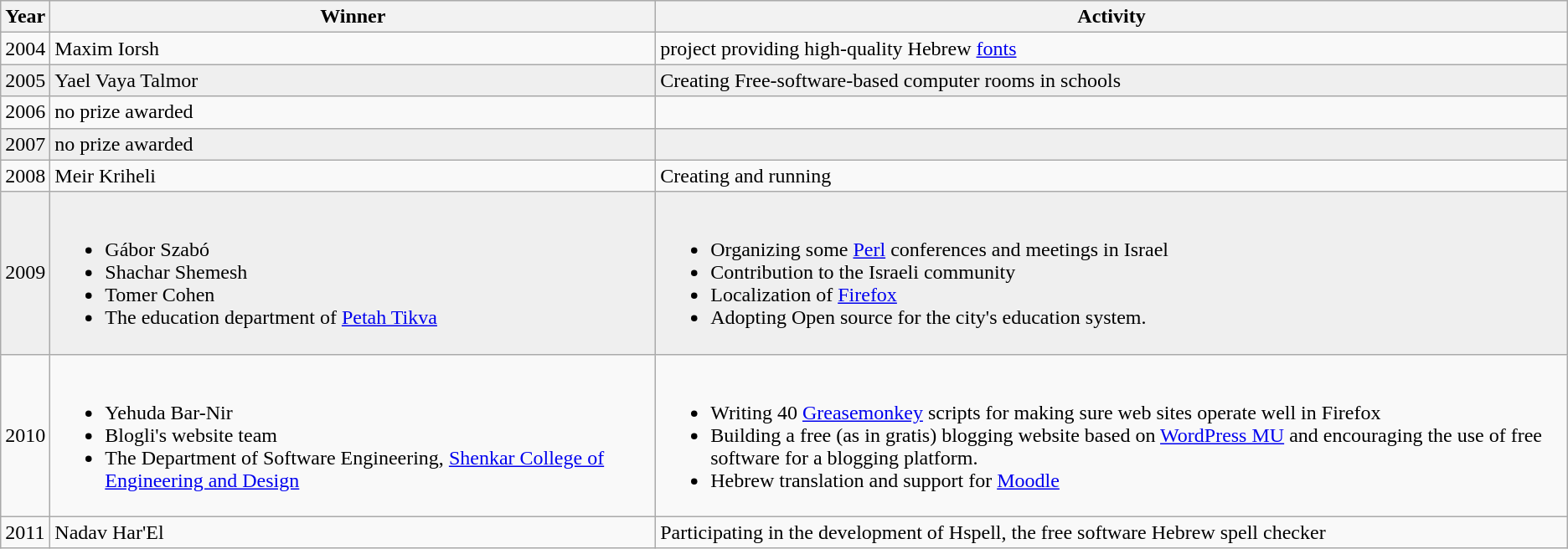<table class="wikitable">
<tr style="background-color: #EFEFEF;">
<th>Year</th>
<th>Winner</th>
<th>Activity</th>
</tr>
<tr>
<td>2004</td>
<td>Maxim Iorsh</td>
<td> project providing high-quality Hebrew <a href='#'>fonts</a></td>
</tr>
<tr style="background-color: #EFEFEF;">
<td>2005</td>
<td>Yael Vaya Talmor</td>
<td>Creating Free-software-based computer rooms in schools</td>
</tr>
<tr>
<td>2006</td>
<td>no prize awarded</td>
<td></td>
</tr>
<tr style="background-color: #EFEFEF;">
<td>2007</td>
<td>no prize awarded</td>
<td></td>
</tr>
<tr>
<td>2008</td>
<td>Meir Kriheli</td>
<td>Creating and running </td>
</tr>
<tr style="background-color: #EFEFEF;">
<td>2009</td>
<td><br><ul><li>Gábor Szabó</li><li>Shachar Shemesh</li><li>Tomer Cohen</li><li>The education department of <a href='#'>Petah Tikva</a></li></ul></td>
<td><br><ul><li>Organizing some <a href='#'>Perl</a> conferences and meetings in Israel</li><li>Contribution to the Israeli community</li><li>Localization of <a href='#'>Firefox</a></li><li>Adopting Open source for the city's education system.</li></ul></td>
</tr>
<tr>
<td>2010</td>
<td><br><ul><li>Yehuda Bar-Nir</li><li>Blogli's website team</li><li>The Department of Software Engineering, <a href='#'>Shenkar College of Engineering and Design</a></li></ul></td>
<td><br><ul><li>Writing 40 <a href='#'>Greasemonkey</a> scripts for making sure web sites operate well in Firefox</li><li>Building a free (as in gratis) blogging website based on <a href='#'>WordPress MU</a> and encouraging the use of free software for a blogging platform.</li><li>Hebrew translation and support for <a href='#'>Moodle</a></li></ul></td>
</tr>
<tr>
<td>2011</td>
<td>Nadav Har'El</td>
<td>Participating in the development of Hspell, the free software Hebrew spell checker</td>
</tr>
</table>
